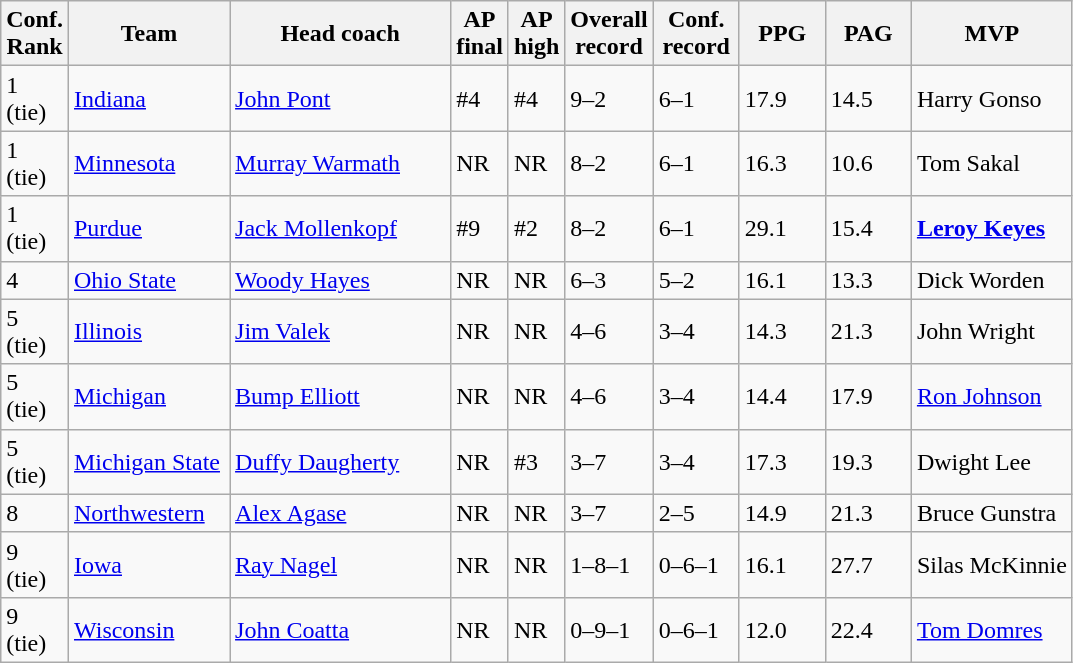<table class="sortable wikitable">
<tr>
<th width="25">Conf. Rank</th>
<th width="100">Team</th>
<th width="140">Head coach</th>
<th width="25">AP final</th>
<th width="25">AP high</th>
<th width="50">Overall record</th>
<th width="50">Conf. record</th>
<th width="50">PPG</th>
<th width="50">PAG</th>
<th width="100">MVP</th>
</tr>
<tr align="left" bgcolor="">
<td>1 (tie)</td>
<td><a href='#'>Indiana</a></td>
<td><a href='#'>John Pont</a></td>
<td>#4</td>
<td>#4</td>
<td>9–2</td>
<td>6–1</td>
<td>17.9</td>
<td>14.5</td>
<td>Harry Gonso</td>
</tr>
<tr align="left" bgcolor="">
<td>1 (tie)</td>
<td><a href='#'>Minnesota</a></td>
<td><a href='#'>Murray Warmath</a></td>
<td>NR</td>
<td>NR</td>
<td>8–2</td>
<td>6–1</td>
<td>16.3</td>
<td>10.6</td>
<td>Tom Sakal</td>
</tr>
<tr align="left" bgcolor="">
<td>1 (tie)</td>
<td><a href='#'>Purdue</a></td>
<td><a href='#'>Jack Mollenkopf</a></td>
<td>#9</td>
<td>#2</td>
<td>8–2</td>
<td>6–1</td>
<td>29.1</td>
<td>15.4</td>
<td><strong><a href='#'>Leroy Keyes</a></strong></td>
</tr>
<tr align="left" bgcolor="">
<td>4</td>
<td><a href='#'>Ohio State</a></td>
<td><a href='#'>Woody Hayes</a></td>
<td>NR</td>
<td>NR</td>
<td>6–3</td>
<td>5–2</td>
<td>16.1</td>
<td>13.3</td>
<td>Dick Worden</td>
</tr>
<tr align="left" bgcolor="">
<td>5 (tie)</td>
<td><a href='#'>Illinois</a></td>
<td><a href='#'>Jim Valek</a></td>
<td>NR</td>
<td>NR</td>
<td>4–6</td>
<td>3–4</td>
<td>14.3</td>
<td>21.3</td>
<td>John Wright</td>
</tr>
<tr align="left" bgcolor="">
<td>5 (tie)</td>
<td><a href='#'>Michigan</a></td>
<td><a href='#'>Bump Elliott</a></td>
<td>NR</td>
<td>NR</td>
<td>4–6</td>
<td>3–4</td>
<td>14.4</td>
<td>17.9</td>
<td><a href='#'>Ron Johnson</a></td>
</tr>
<tr align="left" bgcolor="">
<td>5 (tie)</td>
<td><a href='#'>Michigan State</a></td>
<td><a href='#'>Duffy Daugherty</a></td>
<td>NR</td>
<td>#3</td>
<td>3–7</td>
<td>3–4</td>
<td>17.3</td>
<td>19.3</td>
<td>Dwight Lee</td>
</tr>
<tr align="left" bgcolor="">
<td>8</td>
<td><a href='#'>Northwestern</a></td>
<td><a href='#'>Alex Agase</a></td>
<td>NR</td>
<td>NR</td>
<td>3–7</td>
<td>2–5</td>
<td>14.9</td>
<td>21.3</td>
<td>Bruce Gunstra</td>
</tr>
<tr align="left" bgcolor="">
<td>9 (tie)</td>
<td><a href='#'>Iowa</a></td>
<td><a href='#'>Ray Nagel</a></td>
<td>NR</td>
<td>NR</td>
<td>1–8–1</td>
<td>0–6–1</td>
<td>16.1</td>
<td>27.7</td>
<td>Silas McKinnie</td>
</tr>
<tr align="left" bgcolor="">
<td>9 (tie)</td>
<td><a href='#'>Wisconsin</a></td>
<td><a href='#'>John Coatta</a></td>
<td>NR</td>
<td>NR</td>
<td>0–9–1</td>
<td>0–6–1</td>
<td>12.0</td>
<td>22.4</td>
<td><a href='#'>Tom Domres</a></td>
</tr>
</table>
